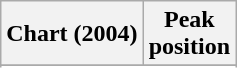<table class="wikitable sortable plainrowheaders" style="text-align:center">
<tr>
<th scope="col">Chart (2004)</th>
<th scope="col">Peak<br>position</th>
</tr>
<tr>
</tr>
<tr>
</tr>
</table>
